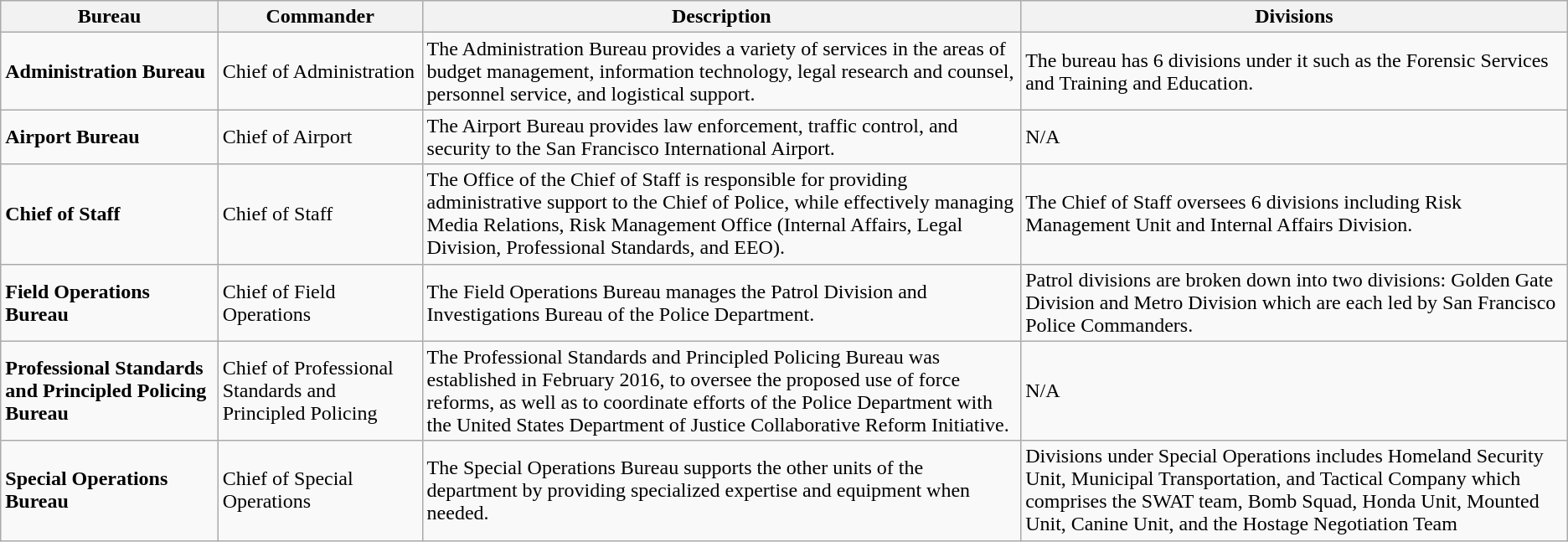<table class="wikitable">
<tr>
<th>Bureau</th>
<th>Commander</th>
<th>Description</th>
<th>Divisions</th>
</tr>
<tr>
<td><strong>Administration Bureau</strong></td>
<td>Chief of Administration</td>
<td>The Administration Bureau provides a variety of services in the areas of budget management, information technology, legal research and counsel, personnel service, and logistical support.</td>
<td>The bureau has 6 divisions under it such as the Forensic Services and Training and Education.</td>
</tr>
<tr>
<td><strong>Airport Bureau</strong></td>
<td>Chief of Airport</td>
<td>The Airport Bureau provides law enforcement, traffic control, and security to the San Francisco International Airport.</td>
<td>N/A</td>
</tr>
<tr>
<td><strong>Chief of Staff</strong></td>
<td>Chief of Staff</td>
<td>The Office of the Chief of Staff is responsible for providing administrative support to the Chief of Police, while effectively managing  Media Relations, Risk Management Office (Internal Affairs, Legal Division, Professional Standards, and EEO).</td>
<td>The Chief of Staff oversees 6 divisions including Risk Management Unit and Internal Affairs Division.</td>
</tr>
<tr>
<td><strong>Field Operations Bureau</strong></td>
<td>Chief of Field Operations</td>
<td>The Field Operations Bureau manages the Patrol Division and Investigations Bureau of the Police Department.</td>
<td>Patrol divisions are broken down into two divisions: Golden Gate Division and Metro Division which are each led by San Francisco Police Commanders.</td>
</tr>
<tr>
<td><strong>Professional Standards and Principled Policing Bureau</strong></td>
<td>Chief of Professional Standards and Principled Policing</td>
<td>The Professional Standards and Principled Policing Bureau was established in February 2016, to oversee the proposed use of force reforms, as well as to coordinate efforts of the Police Department with the United States Department of Justice Collaborative Reform Initiative.</td>
<td>N/A</td>
</tr>
<tr>
<td><strong>Special Operations Bureau</strong></td>
<td>Chief of Special Operations</td>
<td>The Special Operations Bureau supports the other units of the department by providing specialized expertise and equipment when needed.</td>
<td>Divisions under Special Operations includes Homeland Security Unit, Municipal Transportation, and Tactical Company which comprises the SWAT team, Bomb Squad, Honda Unit, Mounted Unit, Canine Unit, and the Hostage Negotiation Team</td>
</tr>
</table>
